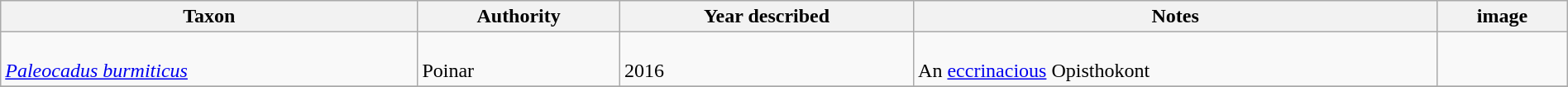<table class="wikitable sortable" align="center" width="100%">
<tr>
<th>Taxon</th>
<th>Authority</th>
<th>Year described</th>
<th>Notes</th>
<th>image</th>
</tr>
<tr>
<td><br><em><a href='#'>Paleocadus burmiticus</a></em></td>
<td><br>Poinar</td>
<td><br>2016</td>
<td><br>An <a href='#'>eccrinacious</a> Opisthokont</td>
<td></td>
</tr>
<tr>
</tr>
</table>
